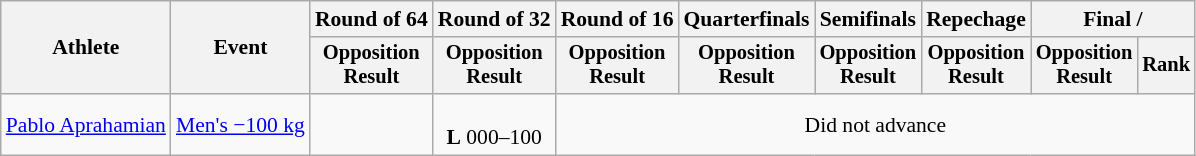<table class="wikitable" style="font-size:90%">
<tr>
<th rowspan="2">Athlete</th>
<th rowspan="2">Event</th>
<th>Round of 64</th>
<th>Round of 32</th>
<th>Round of 16</th>
<th>Quarterfinals</th>
<th>Semifinals</th>
<th>Repechage</th>
<th colspan=2>Final / </th>
</tr>
<tr style="font-size:95%">
<th>Opposition<br>Result</th>
<th>Opposition<br>Result</th>
<th>Opposition<br>Result</th>
<th>Opposition<br>Result</th>
<th>Opposition<br>Result</th>
<th>Opposition<br>Result</th>
<th>Opposition<br>Result</th>
<th>Rank</th>
</tr>
<tr align=center>
<td align=left><a href='#'>Pablo Aprahamian</a></td>
<td align=left><a href='#'>Men's −100 kg</a></td>
<td></td>
<td><br><strong>L</strong> 000–100</td>
<td colspan=6>Did not advance</td>
</tr>
</table>
